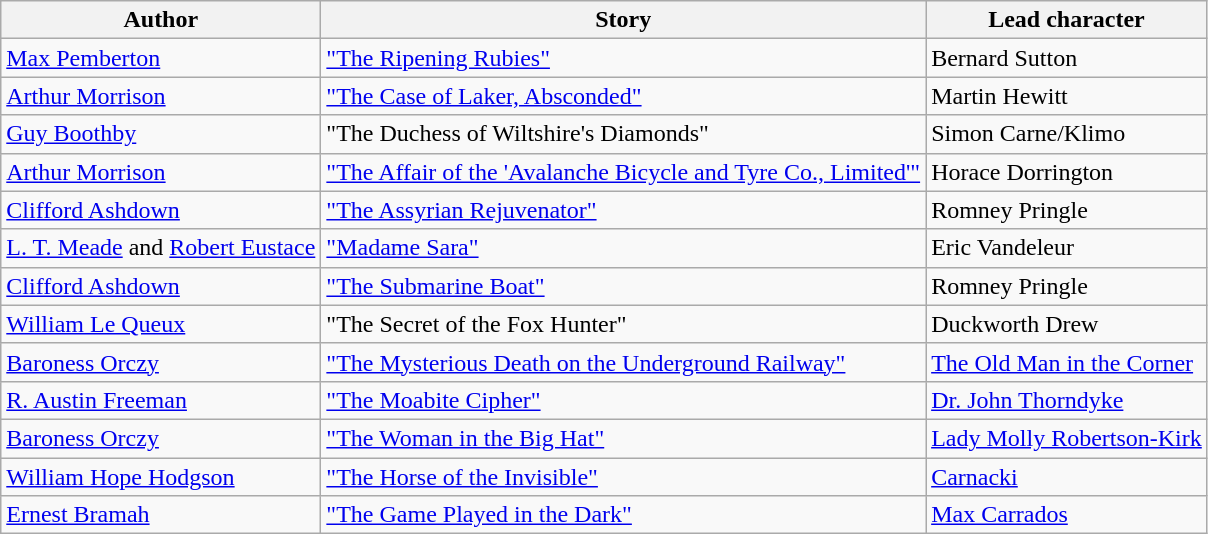<table class="wikitable">
<tr>
<th>Author</th>
<th>Story</th>
<th>Lead character</th>
</tr>
<tr>
<td><a href='#'>Max Pemberton</a></td>
<td><a href='#'>"The Ripening Rubies"</a></td>
<td>Bernard Sutton</td>
</tr>
<tr>
<td><a href='#'>Arthur Morrison</a></td>
<td><a href='#'>"The Case of Laker, Absconded"</a></td>
<td>Martin Hewitt</td>
</tr>
<tr>
<td><a href='#'>Guy Boothby</a></td>
<td>"The Duchess of Wiltshire's Diamonds"</td>
<td>Simon Carne/Klimo</td>
</tr>
<tr>
<td><a href='#'>Arthur Morrison</a></td>
<td><a href='#'>"The Affair of the 'Avalanche Bicycle and Tyre Co., Limited'"</a></td>
<td>Horace Dorrington</td>
</tr>
<tr>
<td><a href='#'>Clifford Ashdown</a></td>
<td><a href='#'>"The Assyrian Rejuvenator"</a></td>
<td>Romney Pringle</td>
</tr>
<tr>
<td><a href='#'>L. T. Meade</a> and <a href='#'>Robert Eustace</a></td>
<td><a href='#'>"Madame Sara"</a></td>
<td>Eric Vandeleur</td>
</tr>
<tr>
<td><a href='#'>Clifford Ashdown</a></td>
<td><a href='#'>"The Submarine Boat"</a></td>
<td>Romney Pringle</td>
</tr>
<tr>
<td><a href='#'>William Le Queux</a></td>
<td>"The Secret of the Fox Hunter"</td>
<td>Duckworth Drew</td>
</tr>
<tr>
<td><a href='#'>Baroness Orczy</a></td>
<td><a href='#'>"The Mysterious Death on the Underground Railway"</a></td>
<td><a href='#'>The Old Man in the Corner</a></td>
</tr>
<tr>
<td><a href='#'>R. Austin Freeman</a></td>
<td><a href='#'>"The Moabite Cipher"</a></td>
<td><a href='#'>Dr. John Thorndyke</a></td>
</tr>
<tr>
<td><a href='#'>Baroness Orczy</a></td>
<td><a href='#'>"The Woman in the Big Hat"</a></td>
<td><a href='#'>Lady Molly Robertson-Kirk</a></td>
</tr>
<tr>
<td><a href='#'>William Hope Hodgson</a></td>
<td><a href='#'>"The Horse of the Invisible"</a></td>
<td><a href='#'>Carnacki</a></td>
</tr>
<tr>
<td><a href='#'>Ernest Bramah</a></td>
<td><a href='#'>"The Game Played in the Dark"</a></td>
<td><a href='#'>Max Carrados</a></td>
</tr>
</table>
